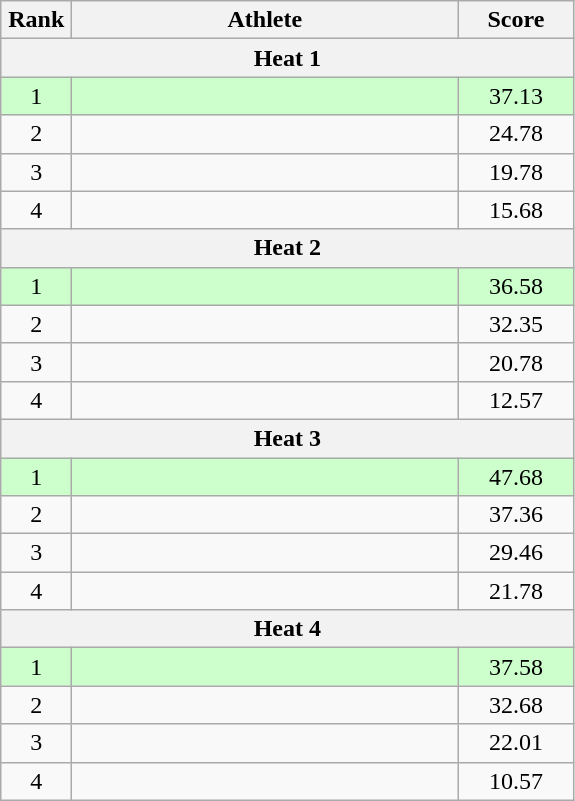<table class=wikitable style="text-align:center">
<tr>
<th width=40>Rank</th>
<th width=250>Athlete</th>
<th width=70>Score</th>
</tr>
<tr>
<th colspan=3>Heat 1</th>
</tr>
<tr bgcolor="ccffcc">
<td>1</td>
<td align=left></td>
<td>37.13</td>
</tr>
<tr>
<td>2</td>
<td align=left></td>
<td>24.78</td>
</tr>
<tr>
<td>3</td>
<td align=left></td>
<td>19.78</td>
</tr>
<tr>
<td>4</td>
<td align=left></td>
<td>15.68</td>
</tr>
<tr>
<th colspan=3>Heat 2</th>
</tr>
<tr bgcolor="ccffcc">
<td>1</td>
<td align=left></td>
<td>36.58</td>
</tr>
<tr>
<td>2</td>
<td align=left></td>
<td>32.35</td>
</tr>
<tr>
<td>3</td>
<td align=left></td>
<td>20.78</td>
</tr>
<tr>
<td>4</td>
<td align=left></td>
<td>12.57</td>
</tr>
<tr>
<th colspan=3>Heat 3</th>
</tr>
<tr bgcolor="ccffcc">
<td>1</td>
<td align=left></td>
<td>47.68</td>
</tr>
<tr>
<td>2</td>
<td align=left></td>
<td>37.36</td>
</tr>
<tr>
<td>3</td>
<td align=left></td>
<td>29.46</td>
</tr>
<tr>
<td>4</td>
<td align=left></td>
<td>21.78</td>
</tr>
<tr>
<th colspan=3>Heat 4</th>
</tr>
<tr bgcolor="ccffcc">
<td>1</td>
<td align=left></td>
<td>37.58</td>
</tr>
<tr>
<td>2</td>
<td align=left></td>
<td>32.68</td>
</tr>
<tr>
<td>3</td>
<td align=left></td>
<td>22.01</td>
</tr>
<tr>
<td>4</td>
<td align=left></td>
<td>10.57</td>
</tr>
</table>
